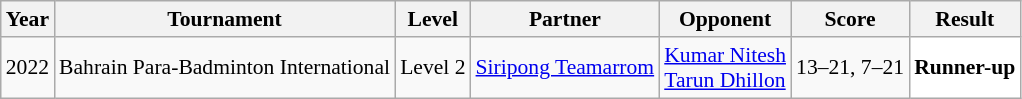<table class="sortable wikitable" style="font-size: 90%;">
<tr>
<th>Year</th>
<th>Tournament</th>
<th>Level</th>
<th>Partner</th>
<th>Opponent</th>
<th>Score</th>
<th>Result</th>
</tr>
<tr>
<td align="center">2022</td>
<td align="left">Bahrain Para-Badminton International</td>
<td align="left">Level 2</td>
<td align="left"> <a href='#'>Siripong Teamarrom</a></td>
<td align="left"> <a href='#'>Kumar Nitesh</a><br> <a href='#'>Tarun Dhillon</a></td>
<td align="left">13–21, 7–21</td>
<td style="text-align:left; background:white"> <strong>Runner-up</strong></td>
</tr>
</table>
